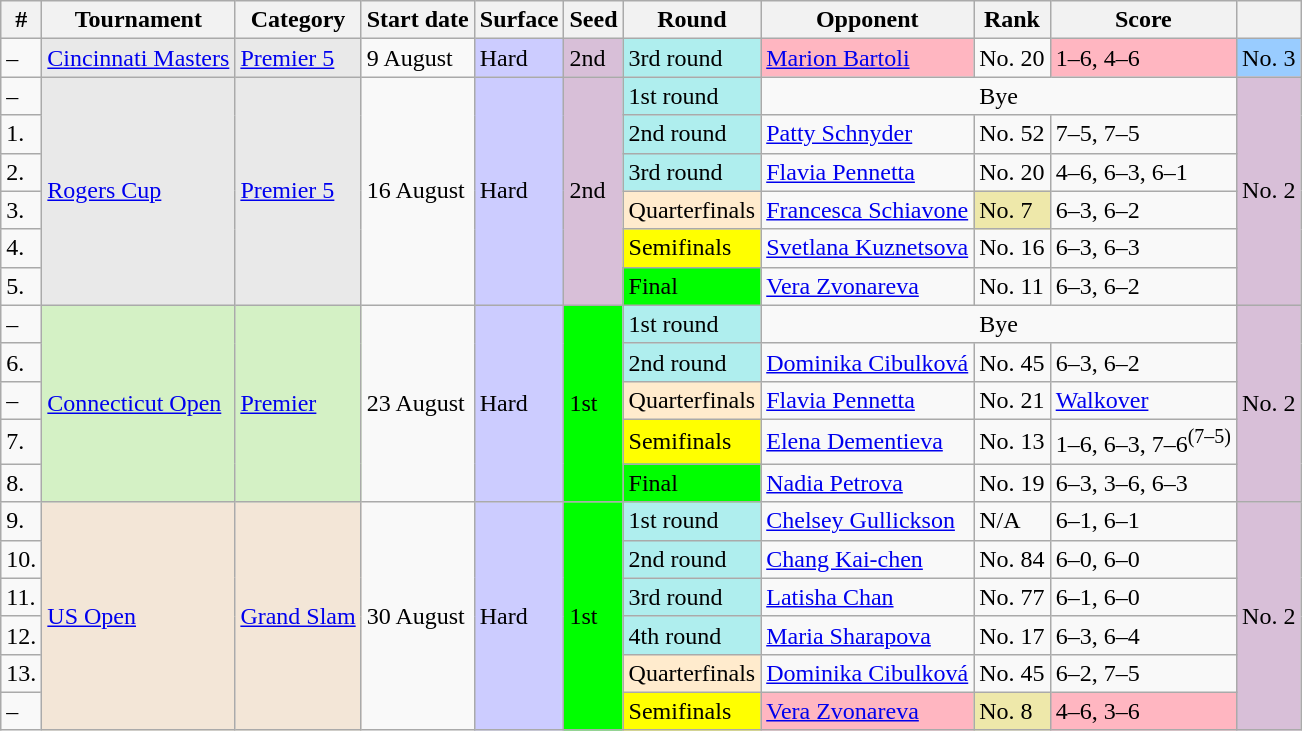<table class="wikitable sortable">
<tr>
<th>#</th>
<th>Tournament</th>
<th>Category</th>
<th>Start date</th>
<th>Surface</th>
<th>Seed</th>
<th>Round</th>
<th>Opponent</th>
<th>Rank</th>
<th>Score</th>
<th></th>
</tr>
<tr>
<td>–</td>
<td bgcolor=E9E9E9><a href='#'>Cincinnati Masters</a></td>
<td bgcolor=E9E9E9><a href='#'>Premier 5</a></td>
<td>9 August</td>
<td bgcolor=CCCCFF>Hard</td>
<td bgcolor=thistle>2nd</td>
<td bgcolor=afeeee>3rd round</td>
<td bgcolor=lightpink> <a href='#'>Marion Bartoli</a></td>
<td>No. 20</td>
<td bgcolor=lightpink>1–6, 4–6</td>
<td bgcolor=99ccff>No. 3</td>
</tr>
<tr>
<td>–</td>
<td rowspan=6 bgcolor=E9E9E9><a href='#'>Rogers Cup</a></td>
<td rowspan=6 bgcolor=E9E9E9><a href='#'>Premier 5</a></td>
<td rowspan=6>16 August</td>
<td rowspan=6 bgcolor=CCCCFF>Hard</td>
<td rowspan=6 bgcolor=thistle>2nd</td>
<td bgcolor=afeeee>1st round</td>
<td colspan=3 align=center>Bye</td>
<td rowspan=6 bgcolor=thistle>No. 2</td>
</tr>
<tr>
<td>1.</td>
<td bgcolor=afeeee>2nd round</td>
<td> <a href='#'>Patty Schnyder</a></td>
<td>No. 52</td>
<td>7–5, 7–5</td>
</tr>
<tr>
<td>2.</td>
<td bgcolor=afeeee>3rd round</td>
<td> <a href='#'>Flavia Pennetta</a></td>
<td>No. 20</td>
<td>4–6, 6–3, 6–1</td>
</tr>
<tr>
<td>3.</td>
<td bgcolor=ffebcd>Quarterfinals</td>
<td> <a href='#'>Francesca Schiavone</a></td>
<td bgcolor=EEE8AA>No. 7</td>
<td>6–3, 6–2</td>
</tr>
<tr>
<td>4.</td>
<td bgcolor=yellow>Semifinals</td>
<td> <a href='#'>Svetlana Kuznetsova</a></td>
<td>No. 16</td>
<td>6–3, 6–3</td>
</tr>
<tr>
<td>5.</td>
<td bgcolor=lime>Final</td>
<td> <a href='#'>Vera Zvonareva</a></td>
<td>No. 11</td>
<td>6–3, 6–2</td>
</tr>
<tr>
<td>–</td>
<td rowspan=5 bgcolor=D4F1C5><a href='#'>Connecticut Open</a></td>
<td rowspan=5 bgcolor=D4F1C5><a href='#'>Premier</a></td>
<td rowspan=5>23 August</td>
<td rowspan=5 bgcolor=CCCCFF>Hard</td>
<td rowspan=5 bgcolor=lime>1st</td>
<td bgcolor=afeeee>1st round</td>
<td colspan=3 align=center>Bye</td>
<td rowspan=5 bgcolor=thistle>No. 2</td>
</tr>
<tr>
<td>6.</td>
<td bgcolor=afeeee>2nd round</td>
<td> <a href='#'>Dominika Cibulková</a></td>
<td>No. 45</td>
<td>6–3, 6–2</td>
</tr>
<tr>
<td>–</td>
<td bgcolor=ffebcd>Quarterfinals</td>
<td> <a href='#'>Flavia Pennetta</a></td>
<td>No. 21</td>
<td><a href='#'>Walkover</a></td>
</tr>
<tr>
<td>7.</td>
<td bgcolor=yellow>Semifinals</td>
<td> <a href='#'>Elena Dementieva</a></td>
<td>No. 13</td>
<td>1–6, 6–3, 7–6<sup>(7–5)</sup></td>
</tr>
<tr>
<td>8.</td>
<td bgcolor=lime>Final</td>
<td> <a href='#'>Nadia Petrova</a></td>
<td>No. 19</td>
<td>6–3, 3–6, 6–3</td>
</tr>
<tr>
<td>9.</td>
<td rowspan=6 bgcolor=F3E6D7><a href='#'>US Open</a></td>
<td rowspan=6 bgcolor=F3E6D7><a href='#'>Grand Slam</a></td>
<td rowspan=6>30 August</td>
<td rowspan=6 bgcolor=CCCCFF>Hard</td>
<td rowspan=6 bgcolor=lime>1st</td>
<td bgcolor=afeeee>1st round</td>
<td> <a href='#'>Chelsey Gullickson</a></td>
<td>N/A</td>
<td>6–1, 6–1</td>
<td rowspan=6 bgcolor=thistle>No. 2</td>
</tr>
<tr>
<td>10.</td>
<td bgcolor=afeeee>2nd round</td>
<td> <a href='#'>Chang Kai-chen</a></td>
<td>No. 84</td>
<td>6–0, 6–0</td>
</tr>
<tr>
<td>11.</td>
<td bgcolor=afeeee>3rd round</td>
<td> <a href='#'>Latisha Chan</a></td>
<td>No. 77</td>
<td>6–1, 6–0</td>
</tr>
<tr>
<td>12.</td>
<td bgcolor=afeeee>4th round</td>
<td> <a href='#'>Maria Sharapova</a></td>
<td>No. 17</td>
<td>6–3, 6–4</td>
</tr>
<tr>
<td>13.</td>
<td bgcolor=ffebcd>Quarterfinals</td>
<td> <a href='#'>Dominika Cibulková</a></td>
<td>No. 45</td>
<td>6–2, 7–5</td>
</tr>
<tr>
<td>–</td>
<td bgcolor=yellow>Semifinals</td>
<td bgcolor=lightpink> <a href='#'>Vera Zvonareva</a></td>
<td bgcolor=EEE8AA>No. 8</td>
<td bgcolor=lightpink>4–6, 3–6</td>
</tr>
</table>
